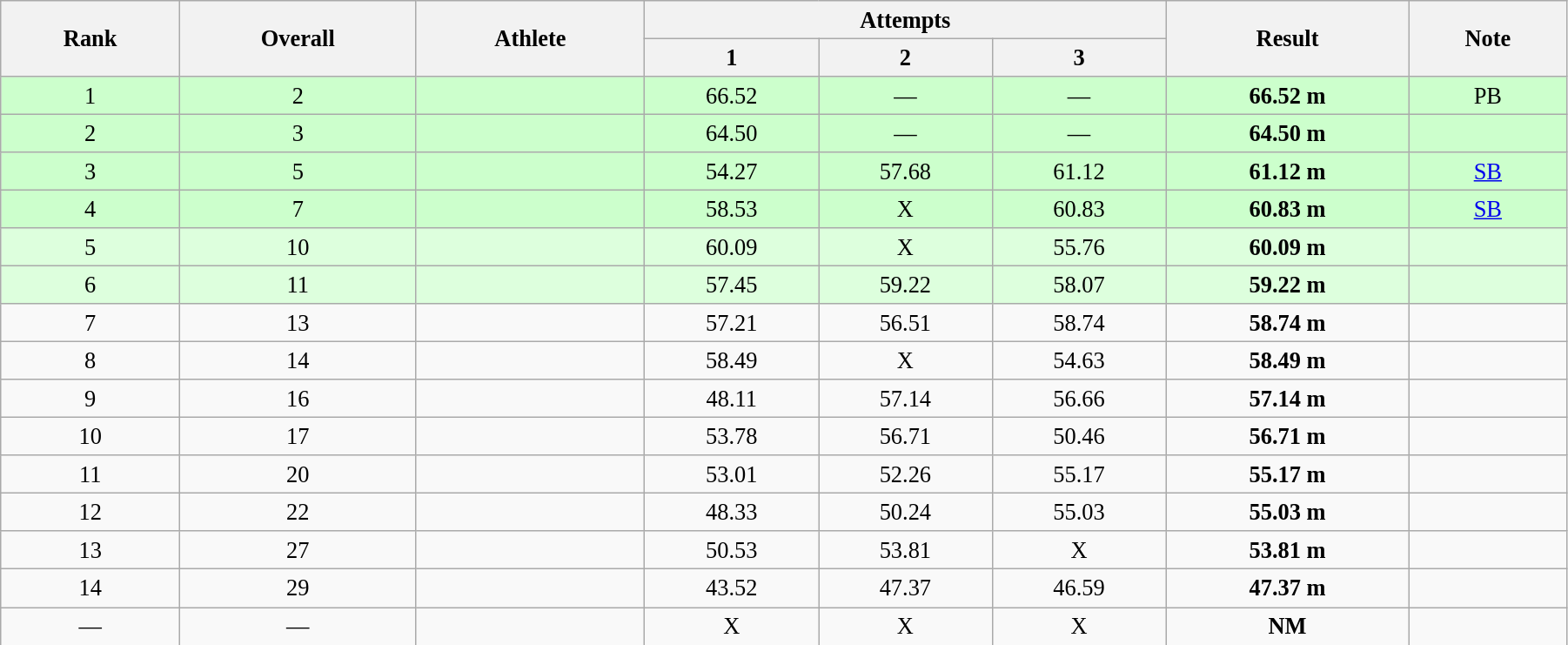<table class="wikitable" style=" text-align:center; font-size:110%;" width="95%">
<tr>
<th rowspan="2">Rank</th>
<th rowspan="2">Overall</th>
<th rowspan="2">Athlete</th>
<th colspan="3">Attempts</th>
<th rowspan="2">Result</th>
<th rowspan="2">Note</th>
</tr>
<tr>
<th>1</th>
<th>2</th>
<th>3</th>
</tr>
<tr bgcolor=#CCFFCC>
<td>1</td>
<td>2</td>
<td align=left></td>
<td>66.52</td>
<td>—</td>
<td>—</td>
<td><strong>66.52 m </strong></td>
<td>PB</td>
</tr>
<tr bgcolor=#CCFFCC>
<td>2</td>
<td>3</td>
<td align=left></td>
<td>64.50</td>
<td>—</td>
<td>—</td>
<td><strong>64.50 m </strong></td>
<td></td>
</tr>
<tr bgcolor=#CCFFCC>
<td>3</td>
<td>5</td>
<td align=left></td>
<td>54.27</td>
<td>57.68</td>
<td>61.12</td>
<td><strong>61.12 m </strong></td>
<td><a href='#'>SB</a></td>
</tr>
<tr bgcolor=#CCFFCC>
<td>4</td>
<td>7</td>
<td align=left></td>
<td>58.53</td>
<td>X</td>
<td>60.83</td>
<td><strong>60.83 m </strong></td>
<td><a href='#'>SB</a></td>
</tr>
<tr bgcolor=#DDFFDD>
<td>5</td>
<td>10</td>
<td align=left></td>
<td>60.09</td>
<td>X</td>
<td>55.76</td>
<td><strong>60.09 m </strong></td>
<td></td>
</tr>
<tr bgcolor=#DDFFDD>
<td>6</td>
<td>11</td>
<td align=left></td>
<td>57.45</td>
<td>59.22</td>
<td>58.07</td>
<td><strong>59.22 m </strong></td>
<td></td>
</tr>
<tr>
<td>7</td>
<td>13</td>
<td align=left></td>
<td>57.21</td>
<td>56.51</td>
<td>58.74</td>
<td><strong>58.74 m </strong></td>
<td></td>
</tr>
<tr>
<td>8</td>
<td>14</td>
<td align=left></td>
<td>58.49</td>
<td>X</td>
<td>54.63</td>
<td><strong>58.49 m </strong></td>
<td></td>
</tr>
<tr>
<td>9</td>
<td>16</td>
<td align=left></td>
<td>48.11</td>
<td>57.14</td>
<td>56.66</td>
<td><strong>57.14 m </strong></td>
<td></td>
</tr>
<tr>
<td>10</td>
<td>17</td>
<td align=left></td>
<td>53.78</td>
<td>56.71</td>
<td>50.46</td>
<td><strong>56.71 m </strong></td>
<td></td>
</tr>
<tr>
<td>11</td>
<td>20</td>
<td align=left></td>
<td>53.01</td>
<td>52.26</td>
<td>55.17</td>
<td><strong>55.17 m </strong></td>
<td></td>
</tr>
<tr>
<td>12</td>
<td>22</td>
<td align=left></td>
<td>48.33</td>
<td>50.24</td>
<td>55.03</td>
<td><strong>55.03 m </strong></td>
<td></td>
</tr>
<tr>
<td>13</td>
<td>27</td>
<td align=left></td>
<td>50.53</td>
<td>53.81</td>
<td>X</td>
<td><strong>53.81 m </strong></td>
<td></td>
</tr>
<tr>
<td>14</td>
<td>29</td>
<td align=left></td>
<td>43.52</td>
<td>47.37</td>
<td>46.59</td>
<td><strong>47.37 m </strong></td>
<td></td>
</tr>
<tr>
<td>—</td>
<td>—</td>
<td align=left></td>
<td>X</td>
<td>X</td>
<td>X</td>
<td><strong>NM </strong></td>
<td></td>
</tr>
</table>
